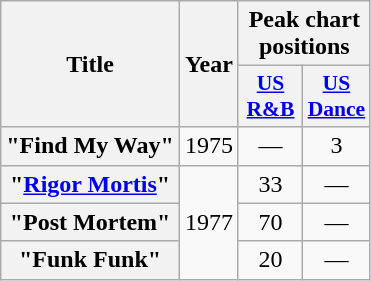<table class="wikitable plainrowheaders" style="text-align:center;">
<tr>
<th scope="col" rowspan="2">Title</th>
<th scope="col" rowspan="2">Year</th>
<th scope="col" colspan="2">Peak chart positions</th>
</tr>
<tr>
<th scope="col" style="width:2.5em;font-size:90%;"><a href='#'>US R&B</a><br></th>
<th scope="col" style="width:2.5em;font-size:90%;"><a href='#'>US Dance</a><br></th>
</tr>
<tr>
<th scope="row">"Find My Way"</th>
<td>1975</td>
<td>—</td>
<td>3</td>
</tr>
<tr>
<th scope="row">"<a href='#'>Rigor Mortis</a>"</th>
<td rowspan="3">1977</td>
<td>33</td>
<td>—</td>
</tr>
<tr>
<th scope="row">"Post Mortem"</th>
<td>70</td>
<td>—</td>
</tr>
<tr>
<th scope="row">"Funk Funk"</th>
<td>20</td>
<td>—</td>
</tr>
</table>
